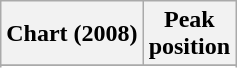<table class="wikitable sortable plainrowheaders" style="text-align:center">
<tr>
<th scope="col">Chart (2008)</th>
<th scope="col">Peak<br> position</th>
</tr>
<tr>
</tr>
<tr>
</tr>
</table>
